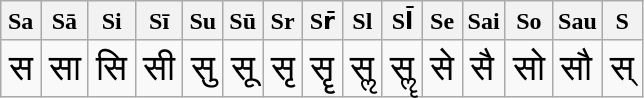<table class="wikitable">
<tr>
<th>Sa</th>
<th>Sā</th>
<th>Si</th>
<th>Sī</th>
<th>Su</th>
<th>Sū</th>
<th>Sr</th>
<th>Sr̄</th>
<th>Sl</th>
<th>Sl̄</th>
<th>Se</th>
<th>Sai</th>
<th>So</th>
<th>Sau</th>
<th>S</th>
</tr>
<tr style="font-size: 150%;">
<td>स</td>
<td>सा</td>
<td>सि</td>
<td>सी</td>
<td>सु</td>
<td>सू</td>
<td>सृ</td>
<td>सॄ</td>
<td>सॢ</td>
<td>सॣ</td>
<td>से</td>
<td>सै</td>
<td>सो</td>
<td>सौ</td>
<td>स्</td>
</tr>
</table>
